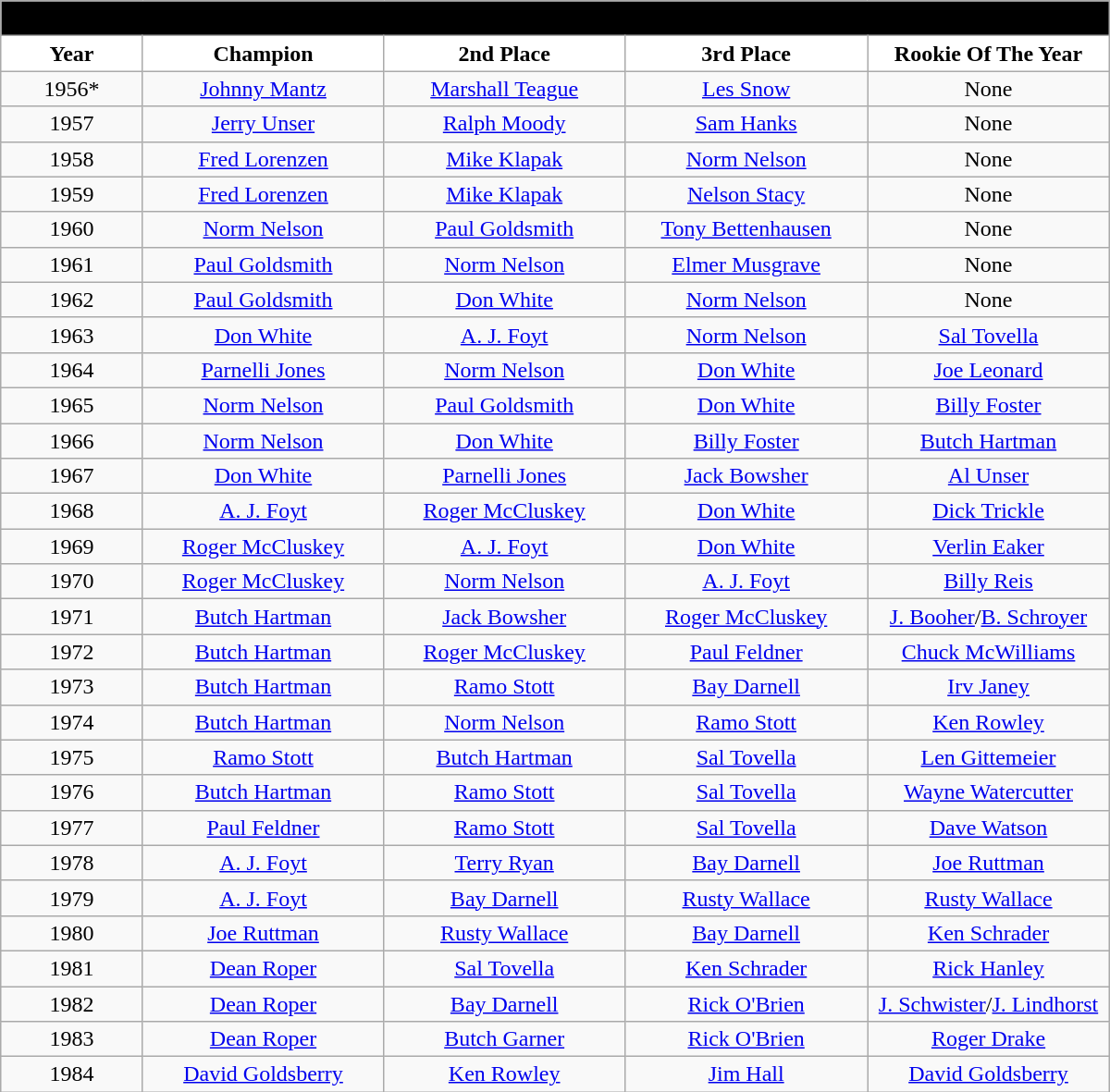<table class="wikitable" style="text-align:center;" width=800px>
<tr>
<td width=800px style="background:black;" style=color:white colspan=5><strong>Past Champions</strong></td>
</tr>
<tr>
<td width=100px style="background:white;"><strong>Year</strong></td>
<td width=175px style="background:white;"><strong>Champion</strong></td>
<td width=175px style="background:white;"><strong>2nd Place</strong></td>
<td width=175px style="background:white;"><strong>3rd Place</strong></td>
<td width=175px style="background:white;"><strong>Rookie Of The Year</strong></td>
</tr>
<tr>
<td>1956*</td>
<td><a href='#'>Johnny Mantz</a></td>
<td><a href='#'>Marshall Teague</a></td>
<td><a href='#'>Les Snow</a></td>
<td>None</td>
</tr>
<tr>
<td>1957</td>
<td><a href='#'>Jerry Unser</a></td>
<td><a href='#'>Ralph Moody</a></td>
<td><a href='#'>Sam Hanks</a></td>
<td>None</td>
</tr>
<tr>
<td>1958</td>
<td><a href='#'>Fred Lorenzen</a></td>
<td><a href='#'>Mike Klapak</a></td>
<td><a href='#'>Norm Nelson</a></td>
<td>None</td>
</tr>
<tr>
<td>1959</td>
<td><a href='#'>Fred Lorenzen</a></td>
<td><a href='#'>Mike Klapak</a></td>
<td><a href='#'>Nelson Stacy</a></td>
<td>None</td>
</tr>
<tr>
<td>1960</td>
<td><a href='#'>Norm Nelson</a></td>
<td><a href='#'>Paul Goldsmith</a></td>
<td><a href='#'>Tony Bettenhausen</a></td>
<td>None</td>
</tr>
<tr>
<td>1961</td>
<td><a href='#'>Paul Goldsmith</a></td>
<td><a href='#'>Norm Nelson</a></td>
<td><a href='#'>Elmer Musgrave</a></td>
<td>None</td>
</tr>
<tr>
<td>1962</td>
<td><a href='#'>Paul Goldsmith</a></td>
<td><a href='#'>Don White</a></td>
<td><a href='#'>Norm Nelson</a></td>
<td>None</td>
</tr>
<tr>
<td>1963</td>
<td><a href='#'>Don White</a></td>
<td><a href='#'>A. J. Foyt</a></td>
<td><a href='#'>Norm Nelson</a></td>
<td><a href='#'>Sal Tovella</a></td>
</tr>
<tr>
<td>1964</td>
<td><a href='#'>Parnelli Jones</a></td>
<td><a href='#'>Norm Nelson</a></td>
<td><a href='#'>Don White</a></td>
<td><a href='#'>Joe Leonard</a></td>
</tr>
<tr>
<td>1965</td>
<td><a href='#'>Norm Nelson</a></td>
<td><a href='#'>Paul Goldsmith</a></td>
<td><a href='#'>Don White</a></td>
<td><a href='#'>Billy Foster</a></td>
</tr>
<tr>
<td>1966</td>
<td><a href='#'>Norm Nelson</a></td>
<td><a href='#'>Don White</a></td>
<td><a href='#'>Billy Foster</a></td>
<td><a href='#'>Butch Hartman</a></td>
</tr>
<tr>
<td>1967</td>
<td><a href='#'>Don White</a></td>
<td><a href='#'>Parnelli Jones</a></td>
<td><a href='#'>Jack Bowsher</a></td>
<td><a href='#'>Al Unser</a></td>
</tr>
<tr>
<td>1968</td>
<td><a href='#'>A. J. Foyt</a></td>
<td><a href='#'>Roger McCluskey</a></td>
<td><a href='#'>Don White</a></td>
<td><a href='#'>Dick Trickle</a></td>
</tr>
<tr>
<td>1969</td>
<td><a href='#'>Roger McCluskey</a></td>
<td><a href='#'>A. J. Foyt</a></td>
<td><a href='#'>Don White</a></td>
<td><a href='#'>Verlin Eaker</a></td>
</tr>
<tr>
<td>1970</td>
<td><a href='#'>Roger McCluskey</a></td>
<td><a href='#'>Norm Nelson</a></td>
<td><a href='#'>A. J. Foyt</a></td>
<td><a href='#'>Billy Reis</a></td>
</tr>
<tr>
<td>1971</td>
<td><a href='#'>Butch Hartman</a></td>
<td><a href='#'>Jack Bowsher</a></td>
<td><a href='#'>Roger McCluskey</a></td>
<td><a href='#'>J. Booher</a>/<a href='#'>B. Schroyer</a></td>
</tr>
<tr>
<td>1972</td>
<td><a href='#'>Butch Hartman</a></td>
<td><a href='#'>Roger McCluskey</a></td>
<td><a href='#'>Paul Feldner</a></td>
<td><a href='#'>Chuck McWilliams</a></td>
</tr>
<tr>
<td>1973</td>
<td><a href='#'>Butch Hartman</a></td>
<td><a href='#'>Ramo Stott</a></td>
<td><a href='#'>Bay Darnell</a></td>
<td><a href='#'>Irv Janey</a></td>
</tr>
<tr>
<td>1974</td>
<td><a href='#'>Butch Hartman</a></td>
<td><a href='#'>Norm Nelson</a></td>
<td><a href='#'>Ramo Stott</a></td>
<td><a href='#'>Ken Rowley</a></td>
</tr>
<tr>
<td>1975</td>
<td><a href='#'>Ramo Stott</a></td>
<td><a href='#'>Butch Hartman</a></td>
<td><a href='#'>Sal Tovella</a></td>
<td><a href='#'>Len Gittemeier</a></td>
</tr>
<tr>
<td>1976</td>
<td><a href='#'>Butch Hartman</a></td>
<td><a href='#'>Ramo Stott</a></td>
<td><a href='#'>Sal Tovella</a></td>
<td><a href='#'>Wayne Watercutter</a></td>
</tr>
<tr>
<td>1977</td>
<td><a href='#'>Paul Feldner</a></td>
<td><a href='#'>Ramo Stott</a></td>
<td><a href='#'>Sal Tovella</a></td>
<td><a href='#'>Dave Watson</a></td>
</tr>
<tr>
<td>1978</td>
<td><a href='#'>A. J. Foyt</a></td>
<td><a href='#'>Terry Ryan</a></td>
<td><a href='#'>Bay Darnell</a></td>
<td><a href='#'>Joe Ruttman</a></td>
</tr>
<tr>
<td>1979</td>
<td><a href='#'>A. J. Foyt</a></td>
<td><a href='#'>Bay Darnell</a></td>
<td><a href='#'>Rusty Wallace</a></td>
<td><a href='#'>Rusty Wallace</a></td>
</tr>
<tr>
<td>1980</td>
<td><a href='#'>Joe Ruttman</a></td>
<td><a href='#'>Rusty Wallace</a></td>
<td><a href='#'>Bay Darnell</a></td>
<td><a href='#'>Ken Schrader</a></td>
</tr>
<tr>
<td>1981</td>
<td><a href='#'>Dean Roper</a></td>
<td><a href='#'>Sal Tovella</a></td>
<td><a href='#'>Ken Schrader</a></td>
<td><a href='#'>Rick Hanley</a></td>
</tr>
<tr>
<td>1982</td>
<td><a href='#'>Dean Roper</a></td>
<td><a href='#'>Bay Darnell</a></td>
<td><a href='#'>Rick O'Brien</a></td>
<td><a href='#'>J. Schwister</a>/<a href='#'>J. Lindhorst</a></td>
</tr>
<tr>
<td>1983</td>
<td><a href='#'>Dean Roper</a></td>
<td><a href='#'>Butch Garner</a></td>
<td><a href='#'>Rick O'Brien</a></td>
<td><a href='#'>Roger Drake</a></td>
</tr>
<tr>
<td>1984</td>
<td><a href='#'>David Goldsberry</a></td>
<td><a href='#'>Ken Rowley</a></td>
<td><a href='#'>Jim Hall</a></td>
<td><a href='#'>David Goldsberry</a></td>
</tr>
</table>
